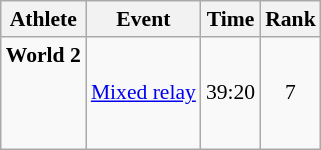<table class="wikitable" style="font-size:90%">
<tr>
<th>Athlete</th>
<th>Event</th>
<th>Time</th>
<th>Rank</th>
</tr>
<tr align=center>
<td align=left><strong>World 2</strong><br><small><br><br><br></small></td>
<td align=left><a href='#'>Mixed relay</a></td>
<td>39:20</td>
<td>7</td>
</tr>
</table>
